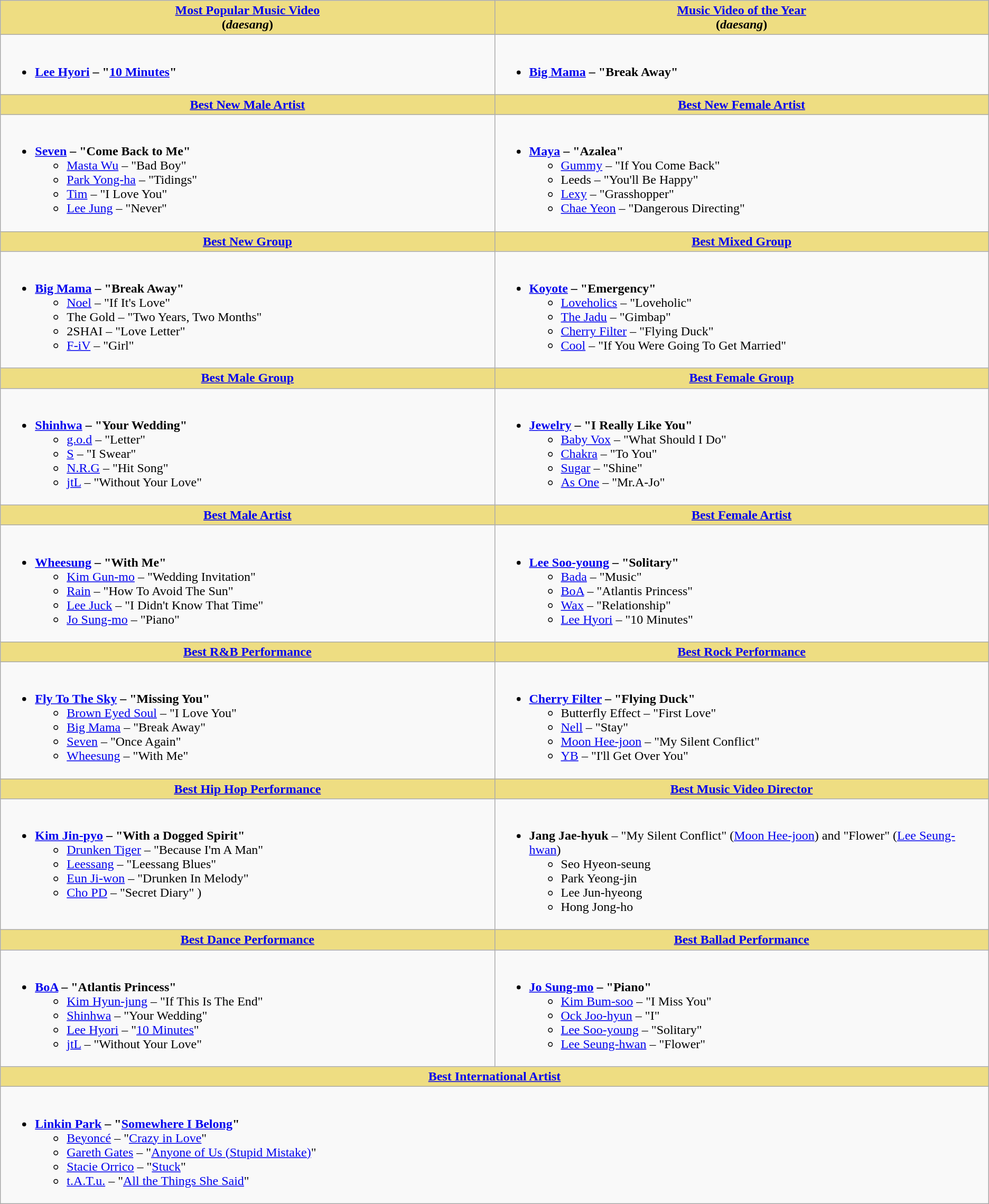<table class="wikitable">
<tr>
<th style="background:#EEDD82; width:50%"><a href='#'>Most Popular Music Video</a><br>(<em>daesang</em>)</th>
<th style="background:#EEDD82; width:50%"><a href='#'>Music Video of the Year</a><br>(<em>daesang</em>)</th>
</tr>
<tr>
<td style="vertical-align:top"><br><ul><li><strong><a href='#'>Lee Hyori</a> – "<a href='#'>10 Minutes</a>"</strong></li></ul></td>
<td style="vertical-align:top"><br><ul><li><strong><a href='#'>Big Mama</a> – "Break Away"</strong></li></ul></td>
</tr>
<tr>
<th style="background:#EEDD82; width:50%"><a href='#'>Best New Male Artist</a></th>
<th style="background:#EEDD82; width:50%"><a href='#'>Best New Female Artist</a></th>
</tr>
<tr>
<td style="vertical-align:top"><br><ul><li><strong><a href='#'>Seven</a> – "Come Back to Me"</strong><ul><li><a href='#'>Masta Wu</a> – "Bad Boy"</li><li><a href='#'>Park Yong-ha</a> – "Tidings"</li><li><a href='#'>Tim</a> – "I Love You"</li><li><a href='#'>Lee Jung</a> – "Never"</li></ul></li></ul></td>
<td style="vertical-align:top"><br><ul><li><strong><a href='#'>Maya</a> – "Azalea"</strong><ul><li><a href='#'>Gummy</a> – "If You Come Back"</li><li>Leeds – "You'll Be Happy"</li><li><a href='#'>Lexy</a> – "Grasshopper"</li><li><a href='#'>Chae Yeon</a> – "Dangerous Directing"</li></ul></li></ul></td>
</tr>
<tr>
<th style="background:#EEDD82; width:50%"><a href='#'>Best New Group</a></th>
<th style="background:#EEDD82; width:50%"><a href='#'>Best Mixed Group</a></th>
</tr>
<tr>
<td style="vertical-align:top"><br><ul><li><strong><a href='#'>Big Mama</a> – "Break Away"</strong><ul><li><a href='#'>Noel</a> – "If It's Love"</li><li>The Gold – "Two Years, Two Months"</li><li>2SHAI – "Love Letter"</li><li><a href='#'>F-iV</a> – "Girl"</li></ul></li></ul></td>
<td style="vertical-align:top"><br><ul><li><strong><a href='#'>Koyote</a> – "Emergency"</strong><ul><li><a href='#'>Loveholics</a> – "Loveholic"</li><li><a href='#'>The Jadu</a> – "Gimbap"</li><li><a href='#'>Cherry Filter</a> – "Flying Duck"</li><li><a href='#'>Cool</a> – "If You Were Going To Get Married"</li></ul></li></ul></td>
</tr>
<tr>
<th style="background:#EEDD82; width:50%"><a href='#'>Best Male Group</a></th>
<th style="background:#EEDD82; width:50%"><a href='#'>Best Female Group</a></th>
</tr>
<tr>
<td style="vertical-align:top"><br><ul><li><strong><a href='#'>Shinhwa</a> – "Your Wedding"</strong><ul><li><a href='#'>g.o.d</a> – "Letter"</li><li><a href='#'>S</a> – "I Swear"</li><li><a href='#'>N.R.G</a> – "Hit Song"</li><li><a href='#'>jtL</a> – "Without Your Love"</li></ul></li></ul></td>
<td style="vertical-align:top"><br><ul><li><strong><a href='#'>Jewelry</a> – "I Really Like You"</strong><ul><li><a href='#'>Baby Vox</a> – "What Should I Do"</li><li><a href='#'>Chakra</a> – "To You"</li><li><a href='#'>Sugar</a> – "Shine"</li><li><a href='#'>As One</a> – "Mr.A-Jo"</li></ul></li></ul></td>
</tr>
<tr>
<th style="background:#EEDD82; width:50%"><a href='#'>Best Male Artist</a></th>
<th style="background:#EEDD82; width:50%"><a href='#'>Best Female Artist</a></th>
</tr>
<tr>
<td style="vertical-align:top"><br><ul><li><strong><a href='#'>Wheesung</a> – "With Me"</strong><ul><li><a href='#'>Kim Gun-mo</a> – "Wedding Invitation"</li><li><a href='#'>Rain</a> – "How To Avoid The Sun"</li><li><a href='#'>Lee Juck</a> – "I Didn't Know That Time"</li><li><a href='#'>Jo Sung-mo</a> – "Piano"</li></ul></li></ul></td>
<td style="vertical-align:top"><br><ul><li><strong><a href='#'>Lee Soo-young</a> – "Solitary"</strong><ul><li><a href='#'>Bada</a> – "Music"</li><li><a href='#'>BoA</a> – "Atlantis Princess"</li><li><a href='#'>Wax</a> – "Relationship"</li><li><a href='#'>Lee Hyori</a> – "10 Minutes"</li></ul></li></ul></td>
</tr>
<tr>
<th style="background:#EEDD82; width:50%"><a href='#'>Best R&B Performance</a></th>
<th style="background:#EEDD82; width:50%"><a href='#'>Best Rock Performance</a></th>
</tr>
<tr>
<td style="vertical-align:top"><br><ul><li><strong><a href='#'>Fly To The Sky</a> – "Missing You"</strong><ul><li><a href='#'>Brown Eyed Soul</a> – "I Love You"</li><li><a href='#'>Big Mama</a> – "Break Away"</li><li><a href='#'>Seven</a> – "Once Again"</li><li><a href='#'>Wheesung</a> – "With Me"</li></ul></li></ul></td>
<td style="vertical-align:top"><br><ul><li><strong><a href='#'>Cherry Filter</a> – "Flying Duck"</strong><ul><li>Butterfly Effect – "First Love"</li><li><a href='#'>Nell</a> – "Stay"</li><li><a href='#'>Moon Hee-joon</a> – "My Silent Conflict"</li><li><a href='#'>YB</a> – "I'll Get Over You"</li></ul></li></ul></td>
</tr>
<tr>
<th style="background:#EEDD82; width:50%"><a href='#'>Best Hip Hop Performance</a></th>
<th style="background:#EEDD82; width:50%"><a href='#'>Best Music Video Director</a></th>
</tr>
<tr>
<td style="vertical-align:top"><br><ul><li><strong><a href='#'>Kim Jin-pyo</a> – "With a Dogged Spirit"</strong><ul><li><a href='#'>Drunken Tiger</a> – "Because I'm A Man"</li><li><a href='#'>Leessang</a> – "Leessang Blues"</li><li><a href='#'>Eun Ji-won</a> – "Drunken In Melody"</li><li><a href='#'>Cho PD</a> – "Secret Diary" )</li></ul></li></ul></td>
<td style="vertical-align:top"><br><ul><li><strong>Jang Jae-hyuk</strong> – "My Silent Conflict" (<a href='#'>Moon Hee-joon</a>) and "Flower" (<a href='#'>Lee Seung-hwan</a>)<ul><li>Seo Hyeon-seung</li><li>Park Yeong-jin</li><li>Lee Jun-hyeong</li><li>Hong Jong-ho</li></ul></li></ul></td>
</tr>
<tr>
<th style="background:#EEDD82; width:50%"><a href='#'>Best Dance Performance</a></th>
<th style="background:#EEDD82; width:50%"><a href='#'>Best Ballad Performance</a></th>
</tr>
<tr>
<td style="vertical-align:top"><br><ul><li><strong><a href='#'>BoA</a> – "Atlantis Princess"</strong><ul><li><a href='#'>Kim Hyun-jung</a> – "If This Is The End"</li><li><a href='#'>Shinhwa</a> – "Your Wedding"</li><li><a href='#'>Lee Hyori</a> – "<a href='#'>10 Minutes</a>"</li><li><a href='#'>jtL</a> – "Without Your Love"</li></ul></li></ul></td>
<td style="vertical-align:top"><br><ul><li><strong><a href='#'>Jo Sung-mo</a> – "Piano"</strong><ul><li><a href='#'>Kim Bum-soo</a> – "I Miss You"</li><li><a href='#'>Ock Joo-hyun</a> – "I"</li><li><a href='#'>Lee Soo-young</a> – "Solitary"</li><li><a href='#'>Lee Seung-hwan</a> – "Flower"</li></ul></li></ul></td>
</tr>
<tr>
<th style="background:#EEDD82; width:50%" colspan="2"><a href='#'>Best International Artist</a></th>
</tr>
<tr>
<td colspan="2" width="50%"><br><ul><li><strong><a href='#'>Linkin Park</a> – "<a href='#'>Somewhere I Belong</a>"</strong><ul><li><a href='#'>Beyoncé</a> – "<a href='#'>Crazy in Love</a>"</li><li><a href='#'>Gareth Gates</a> – "<a href='#'>Anyone of Us (Stupid Mistake)</a>"</li><li><a href='#'>Stacie Orrico</a> – "<a href='#'>Stuck</a>"</li><li><a href='#'>t.A.T.u.</a> – "<a href='#'>All the Things She Said</a>"</li></ul></li></ul></td>
</tr>
</table>
